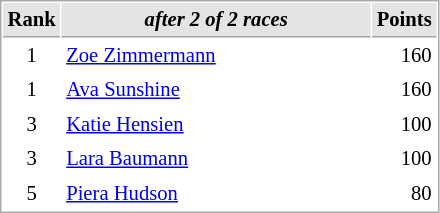<table cellspacing="1" cellpadding="3" style="border:1px solid #aaa; font-size:86%;">
<tr style="background:#e4e4e4;">
<th style="border-bottom:1px solid #aaa; width:10px;">Rank</th>
<th style="border-bottom:1px solid #aaa; width:200px; white-space:nowrap;"><em>after 2 of 2 races</em></th>
<th style="border-bottom:1px solid #aaa; width:20px;">Points</th>
</tr>
<tr>
<td style="text-align:center;">1</td>
<td> <a href='#'>Zoe Zimmermann</a></td>
<td align="right">160</td>
</tr>
<tr>
<td style="text-align:center;">1</td>
<td> <a href='#'>Ava Sunshine</a></td>
<td align="right">160</td>
</tr>
<tr>
<td style="text-align:center;">3</td>
<td> <a href='#'>Katie Hensien</a></td>
<td align="right">100</td>
</tr>
<tr>
<td style="text-align:center;">3</td>
<td> <a href='#'>Lara Baumann</a></td>
<td align="right">100</td>
</tr>
<tr>
<td style="text-align:center;">5</td>
<td> <a href='#'>Piera Hudson</a></td>
<td align="right">80</td>
</tr>
</table>
